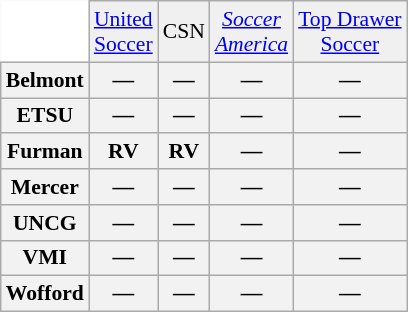<table class="wikitable" style="white-space:nowrap; font-size:90%;">
<tr>
<td style="background:white; border-top-style:hidden; border-left-style:hidden;"></td>
<td align="center" style="background:#f0f0f0;"><a href='#'>United<br>Soccer</a></td>
<td align="center" style="background:#f0f0f0;">CSN</td>
<td align="center" style="background:#f0f0f0;"><em><a href='#'>Soccer<br>America</a></em></td>
<td align="center" style="background:#f0f0f0;"><a href='#'>Top Drawer<br>Soccer</a></td>
</tr>
<tr style="text-align:center;">
<th style=>Belmont</th>
<th>—</th>
<th>—</th>
<th>—</th>
<th>—</th>
</tr>
<tr style="text-align:center;">
<th style=>ETSU</th>
<th>—</th>
<th>—</th>
<th>—</th>
<th>—</th>
</tr>
<tr style="text-align:center;">
<th style=>Furman</th>
<th>RV</th>
<th>RV</th>
<th>—</th>
<th>—</th>
</tr>
<tr style="text-align:center;">
<th style=>Mercer</th>
<th>—</th>
<th>—</th>
<th>—</th>
<th>—</th>
</tr>
<tr style="text-align:center;">
<th style=>UNCG</th>
<th>—</th>
<th>—</th>
<th>—</th>
<th>—</th>
</tr>
<tr style="text-align:center;">
<th style=>VMI</th>
<th>—</th>
<th>—</th>
<th>—</th>
<th>—</th>
</tr>
<tr>
<th style=>Wofford</th>
<th>—</th>
<th>—</th>
<th>—</th>
<th>—</th>
</tr>
</table>
